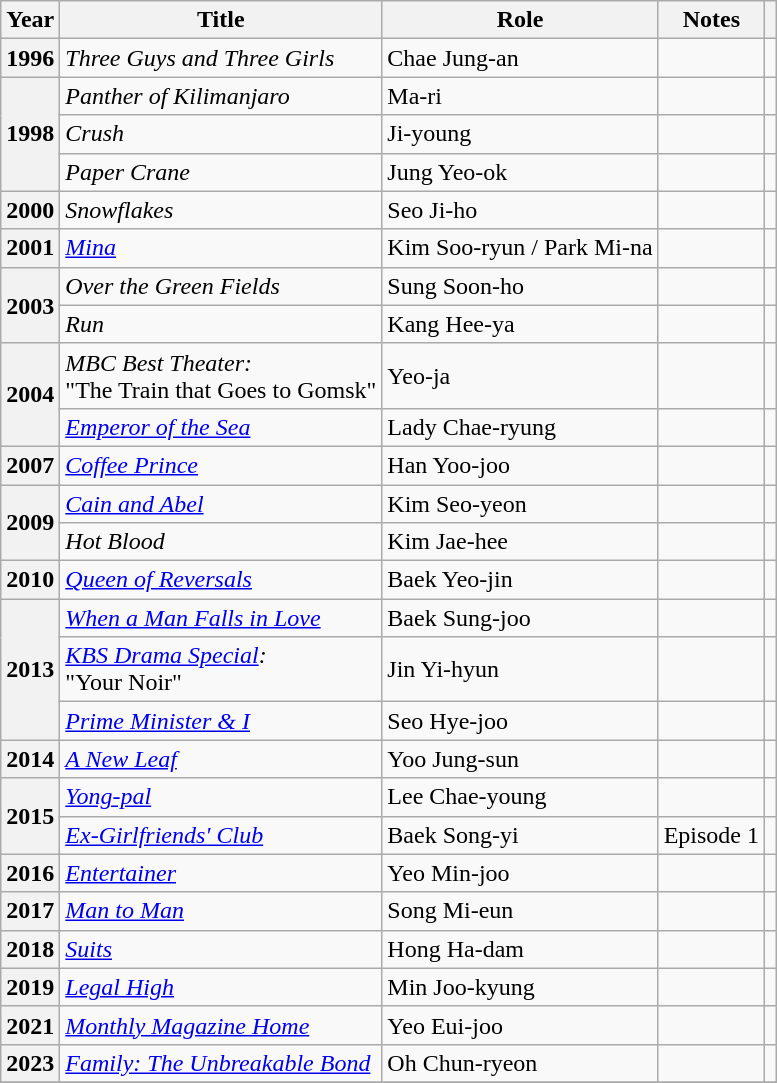<table class="wikitable plainrowheaders sortable">
<tr>
<th scope="col">Year</th>
<th scope="col">Title</th>
<th scope="col">Role</th>
<th scope="col" class="unsortable">Notes</th>
<th scope="col" class="unsortable"></th>
</tr>
<tr>
<th scope="row">1996</th>
<td><em>Three Guys and Three Girls</em></td>
<td>Chae Jung-an</td>
<td></td>
<td></td>
</tr>
<tr>
<th scope="row" rowspan="3">1998</th>
<td><em>Panther of Kilimanjaro</em></td>
<td>Ma-ri</td>
<td></td>
<td></td>
</tr>
<tr>
<td><em>Crush</em></td>
<td>Ji-young</td>
<td></td>
<td></td>
</tr>
<tr>
<td><em>Paper Crane</em></td>
<td>Jung Yeo-ok</td>
<td></td>
<td></td>
</tr>
<tr>
<th scope="row">2000</th>
<td><em>Snowflakes</em></td>
<td>Seo Ji-ho</td>
<td></td>
<td></td>
</tr>
<tr>
<th scope="row">2001</th>
<td><em><a href='#'>Mina</a></em></td>
<td>Kim Soo-ryun / Park Mi-na</td>
<td></td>
<td></td>
</tr>
<tr>
<th scope="row" rowspan="2">2003</th>
<td><em>Over the Green Fields</em></td>
<td>Sung Soon-ho</td>
<td></td>
<td></td>
</tr>
<tr>
<td><em>Run</em></td>
<td>Kang Hee-ya</td>
<td></td>
<td></td>
</tr>
<tr>
<th scope="row" rowspan="2">2004</th>
<td><em>MBC Best Theater:</em><br>"The Train that Goes to Gomsk"</td>
<td>Yeo-ja</td>
<td></td>
<td></td>
</tr>
<tr>
<td><em><a href='#'>Emperor of the Sea</a></em></td>
<td>Lady Chae-ryung</td>
<td></td>
<td></td>
</tr>
<tr>
<th scope="row">2007</th>
<td><em><a href='#'>Coffee Prince</a></em></td>
<td>Han Yoo-joo</td>
<td></td>
<td></td>
</tr>
<tr>
<th scope="row" rowspan="2">2009</th>
<td><em><a href='#'>Cain and Abel</a></em></td>
<td>Kim Seo-yeon</td>
<td></td>
<td></td>
</tr>
<tr>
<td><em>Hot Blood</em></td>
<td>Kim Jae-hee</td>
<td></td>
<td style="text-align:center"></td>
</tr>
<tr>
<th scope="row">2010</th>
<td><em><a href='#'>Queen of Reversals</a></em></td>
<td>Baek Yeo-jin</td>
<td></td>
<td style="text-align:center"></td>
</tr>
<tr>
<th scope="row" rowspan="3">2013</th>
<td><em><a href='#'>When a Man Falls in Love</a></em></td>
<td>Baek Sung-joo</td>
<td></td>
<td style="text-align:center"></td>
</tr>
<tr>
<td><em><a href='#'>KBS Drama Special</a>:</em><br>"Your Noir"</td>
<td>Jin Yi-hyun</td>
<td></td>
<td style="text-align:center"></td>
</tr>
<tr>
<td><em><a href='#'>Prime Minister & I</a></em></td>
<td>Seo Hye-joo</td>
<td></td>
<td style="text-align:center"></td>
</tr>
<tr>
<th scope="row">2014</th>
<td><em><a href='#'>A New Leaf</a></em></td>
<td>Yoo Jung-sun</td>
<td></td>
<td style="text-align:center"></td>
</tr>
<tr>
<th scope="row" rowspan="2">2015</th>
<td><em><a href='#'>Yong-pal</a></em></td>
<td>Lee Chae-young</td>
<td></td>
<td style="text-align:center"></td>
</tr>
<tr>
<td><em><a href='#'>Ex-Girlfriends' Club</a></em></td>
<td>Baek Song-yi</td>
<td>Episode 1</td>
<td></td>
</tr>
<tr>
<th scope="row">2016</th>
<td><em><a href='#'>Entertainer</a></em></td>
<td>Yeo Min-joo</td>
<td></td>
<td style="text-align:center"></td>
</tr>
<tr>
<th scope="row">2017</th>
<td><em><a href='#'>Man to Man</a></em></td>
<td>Song Mi-eun</td>
<td></td>
<td style="text-align:center"></td>
</tr>
<tr>
<th scope="row">2018</th>
<td><em><a href='#'>Suits</a></em></td>
<td>Hong Ha-dam</td>
<td></td>
<td></td>
</tr>
<tr>
<th scope="row">2019</th>
<td><em><a href='#'>Legal High</a></em></td>
<td>Min Joo-kyung</td>
<td></td>
<td style="text-align:center"></td>
</tr>
<tr>
<th scope="row">2021</th>
<td><em><a href='#'>Monthly Magazine Home</a></em></td>
<td>Yeo Eui-joo</td>
<td></td>
<td style="text-align:center"></td>
</tr>
<tr>
<th scope="row">2023</th>
<td><em><a href='#'>Family: The Unbreakable Bond</a></em></td>
<td>Oh Chun-ryeon</td>
<td></td>
<td style="text-align:center"></td>
</tr>
<tr>
</tr>
</table>
